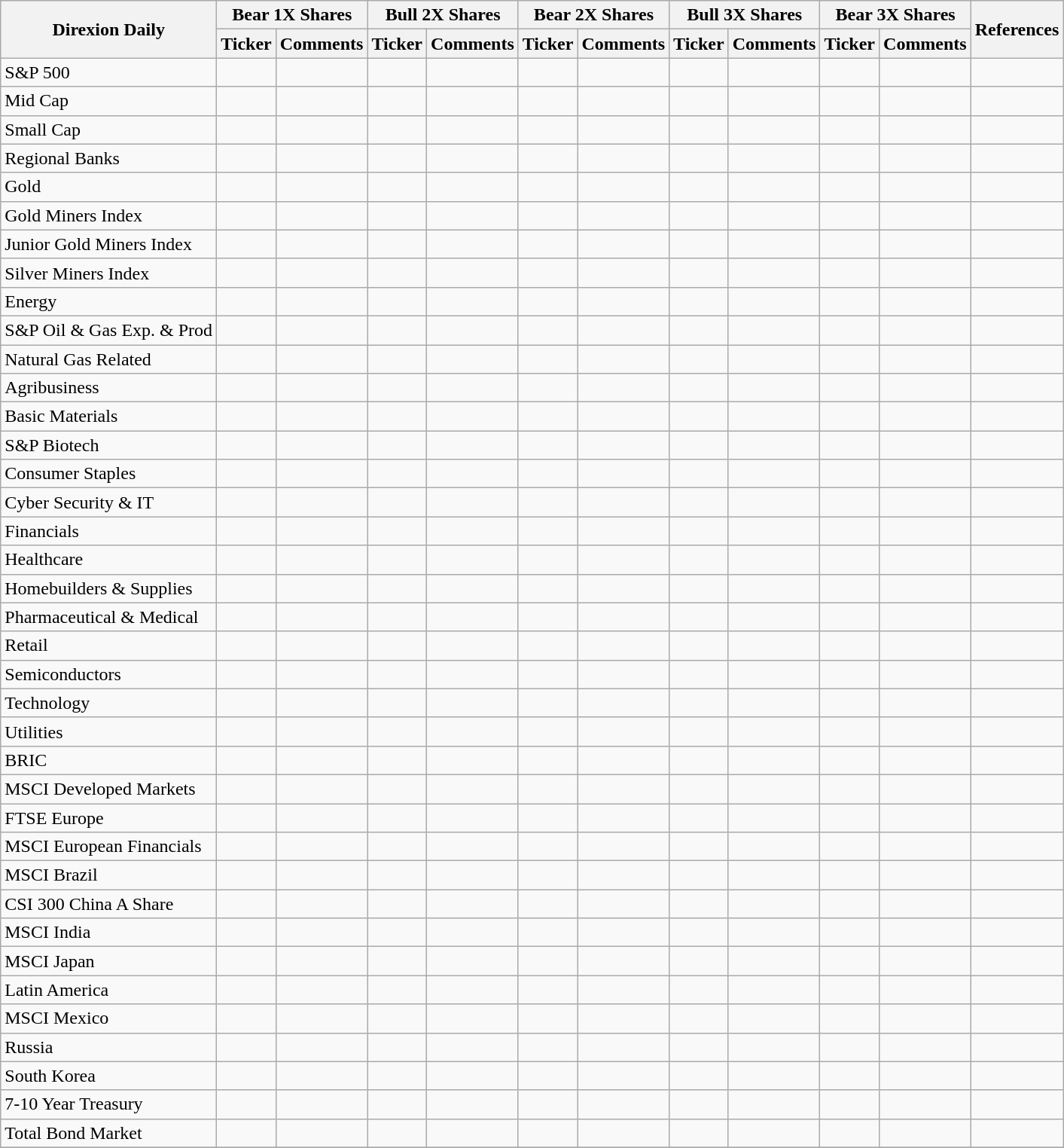<table class="wikitable sortable">
<tr>
<th rowspan=2>Direxion Daily</th>
<th colspan=2>Bear 1X Shares</th>
<th colspan=2>Bull 2X Shares</th>
<th colspan=2>Bear 2X Shares</th>
<th colspan=2>Bull 3X Shares</th>
<th colspan=2>Bear 3X Shares</th>
<th rowspan=2>References</th>
</tr>
<tr>
<th>Ticker</th>
<th>Comments</th>
<th>Ticker</th>
<th>Comments</th>
<th>Ticker</th>
<th>Comments</th>
<th>Ticker</th>
<th>Comments</th>
<th>Ticker</th>
<th>Comments</th>
</tr>
<tr>
<td>S&P 500</td>
<td></td>
<td></td>
<td></td>
<td></td>
<td></td>
<td></td>
<td></td>
<td></td>
<td></td>
<td></td>
<td></td>
</tr>
<tr>
<td>Mid Cap</td>
<td></td>
<td></td>
<td></td>
<td></td>
<td></td>
<td></td>
<td></td>
<td></td>
<td></td>
<td></td>
<td></td>
</tr>
<tr>
<td>Small Cap</td>
<td></td>
<td></td>
<td></td>
<td></td>
<td></td>
<td></td>
<td></td>
<td></td>
<td></td>
<td></td>
<td></td>
</tr>
<tr>
<td>Regional Banks</td>
<td></td>
<td></td>
<td></td>
<td></td>
<td></td>
<td></td>
<td></td>
<td></td>
<td></td>
<td></td>
<td></td>
</tr>
<tr>
<td>Gold</td>
<td></td>
<td></td>
<td></td>
<td></td>
<td></td>
<td></td>
<td></td>
<td></td>
<td></td>
<td></td>
<td></td>
</tr>
<tr>
<td>Gold Miners Index</td>
<td></td>
<td></td>
<td></td>
<td></td>
<td></td>
<td></td>
<td></td>
<td></td>
<td></td>
<td></td>
<td></td>
</tr>
<tr>
<td>Junior Gold Miners Index</td>
<td></td>
<td></td>
<td></td>
<td></td>
<td></td>
<td></td>
<td></td>
<td></td>
<td></td>
<td></td>
<td></td>
</tr>
<tr>
<td>Silver Miners Index</td>
<td></td>
<td></td>
<td></td>
<td></td>
<td></td>
<td></td>
<td></td>
<td></td>
<td></td>
<td></td>
<td></td>
</tr>
<tr>
<td>Energy</td>
<td></td>
<td></td>
<td></td>
<td></td>
<td></td>
<td></td>
<td></td>
<td></td>
<td></td>
<td></td>
<td></td>
</tr>
<tr>
<td>S&P Oil & Gas Exp. & Prod</td>
<td></td>
<td></td>
<td></td>
<td></td>
<td></td>
<td></td>
<td></td>
<td></td>
<td></td>
<td></td>
<td></td>
</tr>
<tr>
<td>Natural Gas Related</td>
<td></td>
<td></td>
<td></td>
<td></td>
<td></td>
<td></td>
<td></td>
<td></td>
<td></td>
<td></td>
<td></td>
</tr>
<tr>
<td>Agribusiness</td>
<td></td>
<td></td>
<td></td>
<td></td>
<td></td>
<td></td>
<td></td>
<td></td>
<td></td>
<td></td>
<td></td>
</tr>
<tr>
<td>Basic Materials</td>
<td></td>
<td></td>
<td></td>
<td></td>
<td></td>
<td></td>
<td></td>
<td></td>
<td></td>
<td></td>
<td></td>
</tr>
<tr>
<td>S&P Biotech</td>
<td></td>
<td></td>
<td></td>
<td></td>
<td></td>
<td></td>
<td></td>
<td></td>
<td></td>
<td></td>
<td></td>
</tr>
<tr>
<td>Consumer Staples</td>
<td></td>
<td></td>
<td></td>
<td></td>
<td></td>
<td></td>
<td></td>
<td></td>
<td></td>
<td></td>
<td></td>
</tr>
<tr>
<td>Cyber Security & IT</td>
<td></td>
<td></td>
<td></td>
<td></td>
<td></td>
<td></td>
<td></td>
<td></td>
<td></td>
<td></td>
<td></td>
</tr>
<tr>
<td>Financials</td>
<td></td>
<td></td>
<td></td>
<td></td>
<td></td>
<td></td>
<td></td>
<td></td>
<td></td>
<td></td>
<td></td>
</tr>
<tr>
<td>Healthcare</td>
<td></td>
<td></td>
<td></td>
<td></td>
<td></td>
<td></td>
<td></td>
<td></td>
<td></td>
<td></td>
<td></td>
</tr>
<tr>
<td>Homebuilders & Supplies</td>
<td></td>
<td></td>
<td></td>
<td></td>
<td></td>
<td></td>
<td></td>
<td></td>
<td></td>
<td></td>
<td></td>
</tr>
<tr>
<td>Pharmaceutical & Medical</td>
<td></td>
<td></td>
<td></td>
<td></td>
<td></td>
<td></td>
<td></td>
<td></td>
<td></td>
<td></td>
<td></td>
</tr>
<tr>
<td>Retail</td>
<td></td>
<td></td>
<td></td>
<td></td>
<td></td>
<td></td>
<td></td>
<td></td>
<td></td>
<td></td>
<td></td>
</tr>
<tr>
<td>Semiconductors</td>
<td></td>
<td></td>
<td></td>
<td></td>
<td></td>
<td></td>
<td></td>
<td></td>
<td></td>
<td></td>
<td></td>
</tr>
<tr>
<td>Technology</td>
<td></td>
<td></td>
<td></td>
<td></td>
<td></td>
<td></td>
<td></td>
<td></td>
<td></td>
<td></td>
<td></td>
</tr>
<tr>
<td>Utilities</td>
<td></td>
<td></td>
<td></td>
<td></td>
<td></td>
<td></td>
<td></td>
<td></td>
<td></td>
<td></td>
<td></td>
</tr>
<tr>
<td>BRIC</td>
<td></td>
<td></td>
<td></td>
<td></td>
<td></td>
<td></td>
<td></td>
<td></td>
<td></td>
<td></td>
<td></td>
</tr>
<tr>
<td>MSCI Developed Markets</td>
<td></td>
<td></td>
<td></td>
<td></td>
<td></td>
<td></td>
<td></td>
<td></td>
<td></td>
<td></td>
<td></td>
</tr>
<tr>
<td>FTSE Europe</td>
<td></td>
<td></td>
<td></td>
<td></td>
<td></td>
<td></td>
<td></td>
<td></td>
<td></td>
<td></td>
<td></td>
</tr>
<tr>
<td>MSCI European Financials</td>
<td></td>
<td></td>
<td></td>
<td></td>
<td></td>
<td></td>
<td></td>
<td></td>
<td></td>
<td></td>
<td></td>
</tr>
<tr>
<td>MSCI Brazil</td>
<td></td>
<td></td>
<td></td>
<td></td>
<td></td>
<td></td>
<td></td>
<td></td>
<td></td>
<td></td>
<td></td>
</tr>
<tr>
<td>CSI 300 China A Share</td>
<td></td>
<td></td>
<td></td>
<td></td>
<td></td>
<td></td>
<td></td>
<td></td>
<td></td>
<td></td>
<td></td>
</tr>
<tr>
<td>MSCI India</td>
<td></td>
<td></td>
<td></td>
<td></td>
<td></td>
<td></td>
<td></td>
<td></td>
<td></td>
<td></td>
<td></td>
</tr>
<tr>
<td>MSCI Japan</td>
<td></td>
<td></td>
<td></td>
<td></td>
<td></td>
<td></td>
<td></td>
<td></td>
<td></td>
<td></td>
<td></td>
</tr>
<tr>
<td>Latin America</td>
<td></td>
<td></td>
<td></td>
<td></td>
<td></td>
<td></td>
<td></td>
<td></td>
<td></td>
<td></td>
<td></td>
</tr>
<tr>
<td>MSCI Mexico</td>
<td></td>
<td></td>
<td></td>
<td></td>
<td></td>
<td></td>
<td></td>
<td></td>
<td></td>
<td></td>
<td></td>
</tr>
<tr>
<td>Russia</td>
<td></td>
<td></td>
<td></td>
<td></td>
<td></td>
<td></td>
<td></td>
<td></td>
<td></td>
<td></td>
<td></td>
</tr>
<tr>
<td>South Korea</td>
<td></td>
<td></td>
<td></td>
<td></td>
<td></td>
<td></td>
<td></td>
<td></td>
<td></td>
<td></td>
<td></td>
</tr>
<tr>
<td>7-10 Year Treasury</td>
<td></td>
<td></td>
<td></td>
<td></td>
<td></td>
<td></td>
<td></td>
<td></td>
<td></td>
<td></td>
<td></td>
</tr>
<tr>
<td>Total Bond Market</td>
<td></td>
<td></td>
<td></td>
<td></td>
<td></td>
<td></td>
<td></td>
<td></td>
<td></td>
<td></td>
<td></td>
</tr>
<tr>
</tr>
</table>
